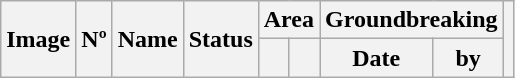<table class="wikitable sortable">
<tr>
<th rowspan=2>Image</th>
<th rowspan=2>Nº</th>
<th rowspan=2>Name</th>
<th rowspan=2>Status</th>
<th colspan=2>Area</th>
<th colspan=2>Groundbreaking</th>
<th rowspan=2></th>
</tr>
<tr>
<th></th>
<th></th>
<th data-sort-type=date>Date</th>
<th>by<br>
















































</th>
</tr>
</table>
